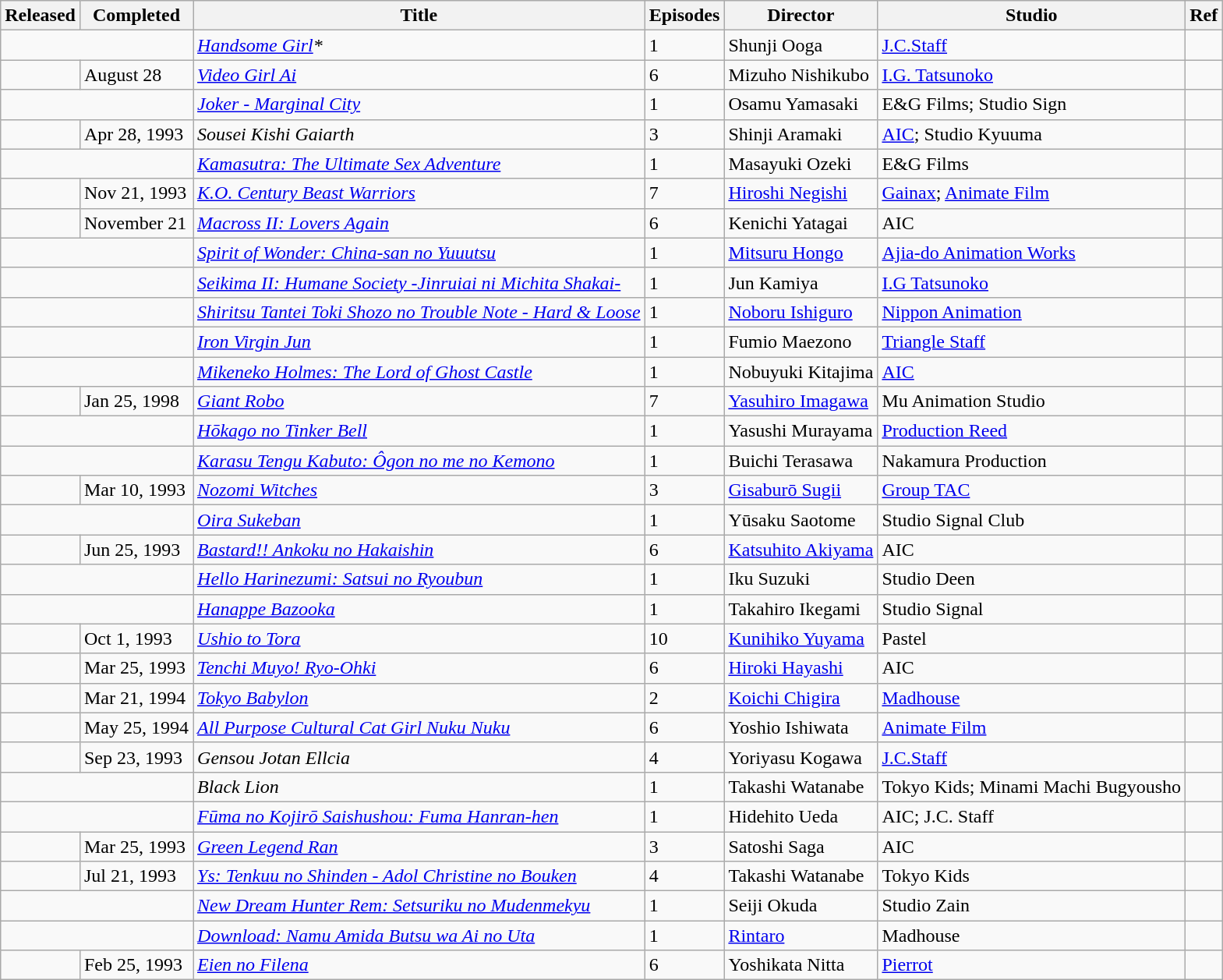<table class="wikitable sortable" border="1">
<tr>
<th>Released</th>
<th>Completed</th>
<th>Title</th>
<th>Episodes</th>
<th>Director</th>
<th>Studio</th>
<th>Ref</th>
</tr>
<tr>
<td colspan="2"></td>
<td><em><a href='#'>Handsome Girl</a>*</em></td>
<td>1</td>
<td>Shunji Ooga</td>
<td><a href='#'>J.C.Staff</a></td>
<td></td>
</tr>
<tr>
<td></td>
<td>August 28</td>
<td><em><a href='#'>Video Girl Ai</a></em></td>
<td>6</td>
<td>Mizuho Nishikubo</td>
<td><a href='#'>I.G. Tatsunoko</a></td>
<td></td>
</tr>
<tr>
<td colspan="2"></td>
<td><em><a href='#'>Joker - Marginal City</a></em></td>
<td>1</td>
<td>Osamu Yamasaki</td>
<td>E&G Films; Studio Sign</td>
<td></td>
</tr>
<tr>
<td></td>
<td>Apr 28, 1993</td>
<td><em>Sousei Kishi Gaiarth</em></td>
<td>3</td>
<td>Shinji Aramaki</td>
<td><a href='#'>AIC</a>; Studio Kyuuma</td>
<td></td>
</tr>
<tr>
<td colspan="2"></td>
<td><em><a href='#'>Kamasutra: The Ultimate Sex Adventure</a></em></td>
<td>1</td>
<td>Masayuki Ozeki</td>
<td>E&G Films</td>
<td></td>
</tr>
<tr>
<td></td>
<td>Nov 21, 1993</td>
<td><em><a href='#'>K.O. Century Beast Warriors</a></em></td>
<td>7</td>
<td><a href='#'>Hiroshi Negishi</a></td>
<td><a href='#'>Gainax</a>; <a href='#'>Animate Film</a></td>
<td></td>
</tr>
<tr>
<td></td>
<td>November 21</td>
<td><em><a href='#'>Macross II: Lovers Again</a></em></td>
<td>6</td>
<td>Kenichi Yatagai</td>
<td>AIC</td>
<td></td>
</tr>
<tr>
<td colspan="2"></td>
<td><em><a href='#'>Spirit of Wonder: China-san no Yuuutsu</a></em></td>
<td>1</td>
<td><a href='#'>Mitsuru Hongo</a></td>
<td><a href='#'>Ajia-do Animation Works</a></td>
<td></td>
</tr>
<tr>
<td colspan="2"></td>
<td><em><a href='#'>Seikima II: Humane Society -Jinruiai ni Michita Shakai-</a></em></td>
<td>1</td>
<td>Jun Kamiya</td>
<td><a href='#'>I.G Tatsunoko</a></td>
<td></td>
</tr>
<tr>
<td colspan="2"></td>
<td><em><a href='#'>Shiritsu Tantei Toki Shozo no Trouble Note - Hard & Loose</a></em></td>
<td>1</td>
<td><a href='#'>Noboru Ishiguro</a></td>
<td><a href='#'>Nippon Animation</a></td>
<td></td>
</tr>
<tr>
<td colspan="2"></td>
<td><em><a href='#'>Iron Virgin Jun</a></em></td>
<td>1</td>
<td>Fumio Maezono</td>
<td><a href='#'>Triangle Staff</a></td>
<td></td>
</tr>
<tr>
<td colspan="2"></td>
<td><em><a href='#'>Mikeneko Holmes: The Lord of Ghost Castle</a></em></td>
<td>1</td>
<td>Nobuyuki Kitajima</td>
<td><a href='#'>AIC</a></td>
<td></td>
</tr>
<tr>
<td></td>
<td>Jan 25, 1998</td>
<td><em><a href='#'>Giant Robo</a></em></td>
<td>7</td>
<td><a href='#'>Yasuhiro Imagawa</a></td>
<td>Mu Animation Studio</td>
<td></td>
</tr>
<tr>
<td colspan="2"></td>
<td><em><a href='#'>Hōkago no Tinker Bell</a></em></td>
<td>1</td>
<td>Yasushi Murayama</td>
<td><a href='#'>Production Reed</a></td>
<td></td>
</tr>
<tr>
<td colspan="2"></td>
<td><em><a href='#'>Karasu Tengu Kabuto: Ôgon no me no Kemono</a></em></td>
<td>1</td>
<td>Buichi Terasawa</td>
<td>Nakamura Production</td>
<td></td>
</tr>
<tr>
<td></td>
<td>Mar 10, 1993</td>
<td><em><a href='#'>Nozomi Witches</a></em></td>
<td>3</td>
<td><a href='#'>Gisaburō Sugii</a></td>
<td><a href='#'>Group TAC</a></td>
<td></td>
</tr>
<tr>
<td colspan="2"></td>
<td><em><a href='#'>Oira Sukeban</a></em></td>
<td>1</td>
<td>Yūsaku Saotome</td>
<td>Studio Signal Club</td>
<td></td>
</tr>
<tr>
<td></td>
<td>Jun 25, 1993</td>
<td><em><a href='#'>Bastard!! Ankoku no Hakaishin</a></em></td>
<td>6</td>
<td><a href='#'>Katsuhito Akiyama</a></td>
<td>AIC</td>
<td></td>
</tr>
<tr>
<td colspan="2"></td>
<td><em><a href='#'>Hello Harinezumi: Satsui no Ryoubun</a></em></td>
<td>1</td>
<td>Iku Suzuki</td>
<td>Studio Deen</td>
<td></td>
</tr>
<tr>
<td colspan="2"></td>
<td><em><a href='#'>Hanappe Bazooka</a></em></td>
<td>1</td>
<td>Takahiro Ikegami</td>
<td>Studio Signal</td>
<td></td>
</tr>
<tr>
<td></td>
<td>Oct 1, 1993</td>
<td><em><a href='#'>Ushio to Tora</a></em></td>
<td>10</td>
<td><a href='#'>Kunihiko Yuyama</a></td>
<td>Pastel</td>
<td></td>
</tr>
<tr>
<td></td>
<td>Mar 25, 1993</td>
<td><em><a href='#'>Tenchi Muyo! Ryo-Ohki</a></em></td>
<td>6</td>
<td><a href='#'>Hiroki Hayashi</a></td>
<td>AIC</td>
<td></td>
</tr>
<tr>
<td></td>
<td>Mar 21, 1994</td>
<td><em><a href='#'>Tokyo Babylon</a></em></td>
<td>2</td>
<td><a href='#'>Koichi Chigira</a></td>
<td><a href='#'>Madhouse</a></td>
<td></td>
</tr>
<tr>
<td></td>
<td>May 25, 1994</td>
<td><em><a href='#'>All Purpose Cultural Cat Girl Nuku Nuku</a></em></td>
<td>6</td>
<td>Yoshio Ishiwata</td>
<td><a href='#'>Animate Film</a></td>
<td></td>
</tr>
<tr>
<td></td>
<td>Sep 23, 1993</td>
<td><em>Gensou Jotan Ellcia</em></td>
<td>4</td>
<td>Yoriyasu Kogawa</td>
<td><a href='#'>J.C.Staff</a></td>
<td></td>
</tr>
<tr>
<td colspan="2"></td>
<td><em>Black Lion</em></td>
<td>1</td>
<td>Takashi Watanabe</td>
<td>Tokyo Kids; Minami Machi Bugyousho</td>
<td></td>
</tr>
<tr>
<td colspan="2"></td>
<td><em><a href='#'>Fūma no Kojirō Saishushou: Fuma Hanran-hen</a></em></td>
<td>1</td>
<td>Hidehito Ueda</td>
<td>AIC; J.C. Staff</td>
<td></td>
</tr>
<tr>
<td></td>
<td>Mar 25, 1993</td>
<td><em><a href='#'>Green Legend Ran</a></em></td>
<td>3</td>
<td>Satoshi Saga</td>
<td>AIC</td>
<td></td>
</tr>
<tr>
<td></td>
<td>Jul 21, 1993</td>
<td><a href='#'><em>Ys: Tenkuu no Shinden - Adol Christine no Bouken</em></a></td>
<td>4</td>
<td>Takashi Watanabe</td>
<td>Tokyo Kids</td>
<td></td>
</tr>
<tr>
<td colspan="2"></td>
<td><em><a href='#'>New Dream Hunter Rem: Setsuriku no Mudenmekyu</a></em></td>
<td>1</td>
<td>Seiji Okuda</td>
<td>Studio Zain</td>
<td></td>
</tr>
<tr>
<td colspan="2"></td>
<td><em><a href='#'>Download: Namu Amida Butsu wa Ai no Uta</a></em></td>
<td>1</td>
<td><a href='#'>Rintaro</a></td>
<td>Madhouse</td>
<td></td>
</tr>
<tr>
<td></td>
<td>Feb 25, 1993</td>
<td><em><a href='#'>Eien no Filena</a></em></td>
<td>6</td>
<td>Yoshikata Nitta</td>
<td><a href='#'>Pierrot</a></td>
<td></td>
</tr>
</table>
